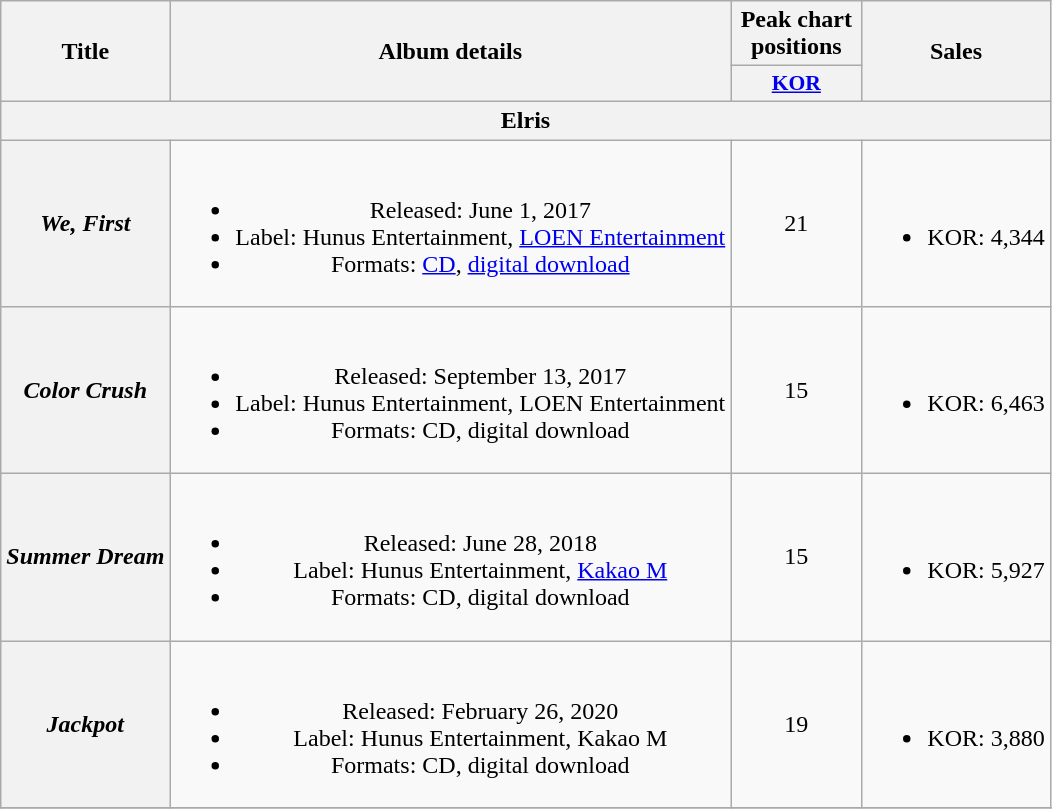<table class="wikitable plainrowheaders" style="text-align:center;">
<tr>
<th scope="col" rowspan="2">Title</th>
<th scope="col" rowspan="2">Album details</th>
<th scope="col" colspan="1" style="width:5em;">Peak chart positions</th>
<th scope="col" rowspan="2">Sales</th>
</tr>
<tr>
<th scope="col" style="width:3em;font-size:90%;"><a href='#'>KOR</a><br></th>
</tr>
<tr>
<th colspan="4">Elris</th>
</tr>
<tr>
<th scope="row"><em>We, First</em></th>
<td><br><ul><li>Released: June 1, 2017</li><li>Label: Hunus Entertainment, <a href='#'>LOEN Entertainment</a></li><li>Formats: <a href='#'>CD</a>, <a href='#'>digital download</a></li></ul></td>
<td>21</td>
<td><br><ul><li>KOR: 4,344</li></ul></td>
</tr>
<tr>
<th scope="row"><em>Color Crush</em></th>
<td><br><ul><li>Released: September 13, 2017</li><li>Label: Hunus Entertainment, LOEN Entertainment</li><li>Formats: CD, digital download</li></ul></td>
<td>15</td>
<td><br><ul><li>KOR: 6,463</li></ul></td>
</tr>
<tr>
<th scope="row"><em>Summer Dream</em></th>
<td><br><ul><li>Released: June 28, 2018</li><li>Label: Hunus Entertainment, <a href='#'>Kakao M</a></li><li>Formats: CD, digital download</li></ul></td>
<td>15</td>
<td><br><ul><li>KOR: 5,927</li></ul></td>
</tr>
<tr>
<th scope="row"><em>Jackpot</em></th>
<td><br><ul><li>Released: February 26, 2020</li><li>Label: Hunus Entertainment, Kakao M</li><li>Formats: CD, digital download</li></ul></td>
<td>19</td>
<td><br><ul><li>KOR: 3,880</li></ul></td>
</tr>
<tr>
</tr>
</table>
